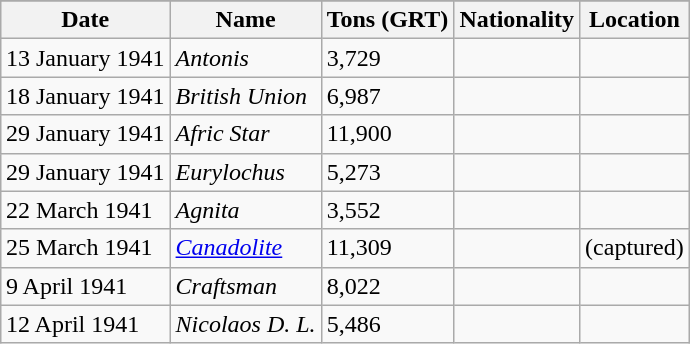<table class="wikitable collapsible" style="float:right;">
<tr>
</tr>
<tr>
<th>Date</th>
<th>Name</th>
<th>Tons (GRT)</th>
<th>Nationality</th>
<th>Location</th>
</tr>
<tr>
<td>13 January 1941</td>
<td><em>Antonis</em></td>
<td>3,729</td>
<td></td>
<td></td>
</tr>
<tr>
<td>18 January 1941</td>
<td><em>British Union</em></td>
<td>6,987</td>
<td></td>
<td></td>
</tr>
<tr>
<td>29 January 1941</td>
<td><em>Afric Star</em></td>
<td>11,900</td>
<td></td>
<td></td>
</tr>
<tr>
<td>29 January 1941</td>
<td><em>Eurylochus</em></td>
<td>5,273</td>
<td></td>
<td></td>
</tr>
<tr>
<td>22 March 1941</td>
<td><em>Agnita</em></td>
<td>3,552</td>
<td></td>
<td></td>
</tr>
<tr>
<td>25 March 1941</td>
<td><em><a href='#'>Canadolite</a></em></td>
<td>11,309</td>
<td></td>
<td> (captured)</td>
</tr>
<tr>
<td>9 April 1941</td>
<td><em>Craftsman</em></td>
<td>8,022</td>
<td></td>
<td></td>
</tr>
<tr>
<td>12 April 1941</td>
<td><em>Nicolaos D. L.</em></td>
<td>5,486</td>
<td></td>
<td></td>
</tr>
</table>
